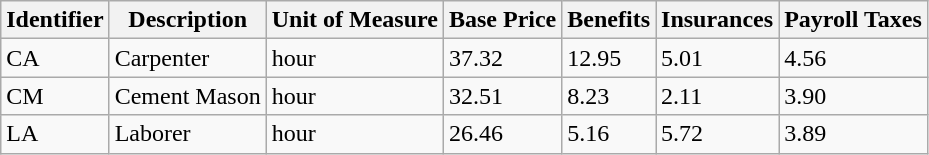<table class="wikitable">
<tr>
<th>Identifier</th>
<th>Description</th>
<th>Unit of Measure</th>
<th>Base Price</th>
<th>Benefits</th>
<th>Insurances</th>
<th>Payroll Taxes</th>
</tr>
<tr>
<td>CA</td>
<td>Carpenter</td>
<td>hour</td>
<td>37.32</td>
<td>12.95</td>
<td>5.01</td>
<td>4.56</td>
</tr>
<tr>
<td>CM</td>
<td>Cement Mason</td>
<td>hour</td>
<td>32.51</td>
<td>8.23</td>
<td>2.11</td>
<td>3.90</td>
</tr>
<tr>
<td>LA</td>
<td>Laborer</td>
<td>hour</td>
<td>26.46</td>
<td>5.16</td>
<td>5.72</td>
<td>3.89</td>
</tr>
</table>
